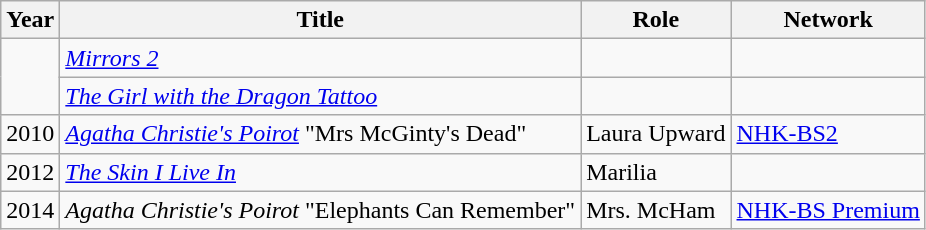<table class="wikitable">
<tr>
<th>Year</th>
<th>Title</th>
<th>Role</th>
<th>Network</th>
</tr>
<tr>
<td rowspan="2"></td>
<td><em><a href='#'>Mirrors 2</a></em></td>
<td></td>
<td></td>
</tr>
<tr>
<td><em><a href='#'>The Girl with the Dragon Tattoo</a></em></td>
<td></td>
<td></td>
</tr>
<tr>
<td>2010</td>
<td><em><a href='#'>Agatha Christie's Poirot</a></em> "Mrs McGinty's Dead"</td>
<td>Laura Upward</td>
<td><a href='#'>NHK-BS2</a></td>
</tr>
<tr>
<td>2012</td>
<td><em><a href='#'>The Skin I Live In</a></em></td>
<td>Marilia</td>
<td></td>
</tr>
<tr>
<td>2014</td>
<td><em>Agatha Christie's Poirot</em> "Elephants Can Remember"</td>
<td>Mrs. McHam</td>
<td><a href='#'>NHK-BS Premium</a></td>
</tr>
</table>
